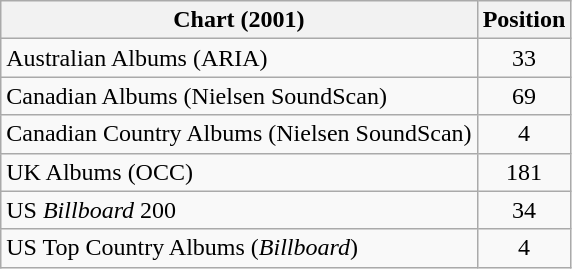<table class="wikitable plainrowheaders sortable">
<tr>
<th>Chart (2001)</th>
<th>Position</th>
</tr>
<tr>
<td>Australian Albums (ARIA)</td>
<td style="text-align:center;">33</td>
</tr>
<tr>
<td>Canadian Albums (Nielsen SoundScan)</td>
<td align="center">69</td>
</tr>
<tr>
<td>Canadian Country Albums (Nielsen SoundScan)</td>
<td align=center>4</td>
</tr>
<tr>
<td>UK Albums (OCC)</td>
<td style="text-align:center;">181</td>
</tr>
<tr>
<td>US <em>Billboard</em> 200</td>
<td style="text-align:center;">34</td>
</tr>
<tr>
<td>US Top Country Albums (<em>Billboard</em>)</td>
<td style="text-align:center;">4</td>
</tr>
</table>
